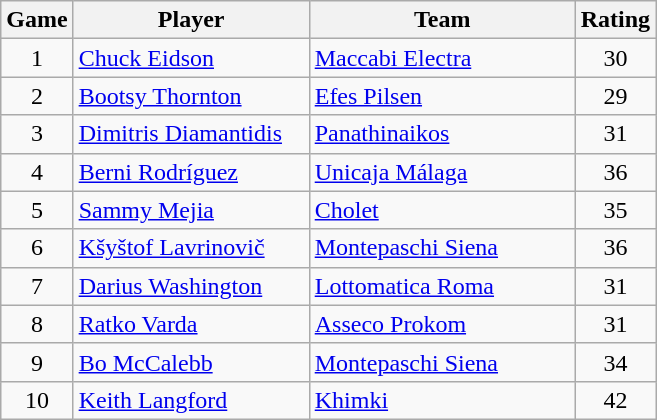<table class="wikitable sortable" style="text-align: center;">
<tr>
<th align="center">Game</th>
<th align="center" width=150>Player</th>
<th align="center" width=170>Team</th>
<th align="center">Rating</th>
</tr>
<tr>
<td>1</td>
<td align="left"> <a href='#'>Chuck Eidson</a></td>
<td align="left"> <a href='#'>Maccabi Electra</a></td>
<td>30</td>
</tr>
<tr>
<td>2</td>
<td align="left"> <a href='#'>Bootsy Thornton</a></td>
<td align="left"> <a href='#'>Efes Pilsen</a></td>
<td>29</td>
</tr>
<tr>
<td>3</td>
<td align="left"> <a href='#'>Dimitris Diamantidis</a></td>
<td align="left"> <a href='#'>Panathinaikos</a></td>
<td>31</td>
</tr>
<tr>
<td>4</td>
<td align="left"> <a href='#'>Berni Rodríguez</a></td>
<td align="left"> <a href='#'>Unicaja Málaga</a></td>
<td>36</td>
</tr>
<tr>
<td>5</td>
<td align="left"> <a href='#'>Sammy Mejia</a></td>
<td align="left"> <a href='#'>Cholet</a></td>
<td>35</td>
</tr>
<tr>
<td>6</td>
<td align="left"> <a href='#'>Kšyštof Lavrinovič</a></td>
<td align="left"> <a href='#'>Montepaschi Siena</a></td>
<td>36</td>
</tr>
<tr>
<td>7</td>
<td align="left"> <a href='#'>Darius Washington</a></td>
<td align="left"> <a href='#'>Lottomatica Roma</a></td>
<td>31</td>
</tr>
<tr>
<td>8</td>
<td align="left"> <a href='#'>Ratko Varda</a></td>
<td align="left"> <a href='#'>Asseco Prokom</a></td>
<td>31</td>
</tr>
<tr>
<td>9</td>
<td align=left> <a href='#'>Bo McCalebb</a></td>
<td align=left> <a href='#'>Montepaschi Siena</a></td>
<td>34</td>
</tr>
<tr>
<td>10</td>
<td align=left> <a href='#'>Keith Langford</a></td>
<td align=left> <a href='#'>Khimki</a></td>
<td>42</td>
</tr>
</table>
